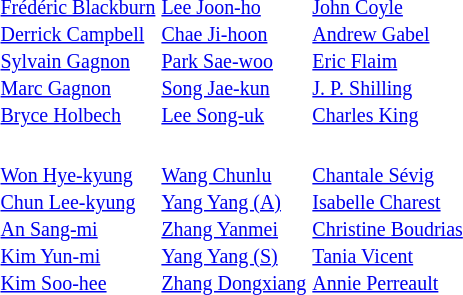<table>
<tr>
<th scope=row style="text-align:left"><br></th>
<td valign="top"><strong></strong><br><small><a href='#'>Frédéric Blackburn</a><br><a href='#'>Derrick Campbell</a><br><a href='#'>Sylvain Gagnon</a><br><a href='#'>Marc Gagnon</a><br><a href='#'>Bryce Holbech</a></small></td>
<td valign="top"><strong></strong><br><small><a href='#'>Lee Joon-ho</a><br><a href='#'>Chae Ji-hoon</a><br><a href='#'>Park Sae-woo</a><br><a href='#'>Song Jae-kun</a><br><a href='#'>Lee Song-uk</a></small></td>
<td valign="top"><strong></strong><br><small><a href='#'>John Coyle</a><br><a href='#'>Andrew Gabel</a><br><a href='#'>Eric Flaim</a><br><a href='#'>J. P. Shilling</a><br><a href='#'>Charles King</a></small></td>
</tr>
<tr>
<th scope=row style="text-align:left"><br></th>
<td valign="top"><strong></strong><br><small><a href='#'>Won Hye-kyung</a><br><a href='#'>Chun Lee-kyung</a><br><a href='#'>An Sang-mi</a><br><a href='#'>Kim Yun-mi</a><br><a href='#'>Kim Soo-hee</a></small></td>
<td valign="top"><strong></strong><br><small><a href='#'>Wang Chunlu</a><br><a href='#'>Yang Yang (A)</a><br><a href='#'>Zhang Yanmei</a><br><a href='#'>Yang Yang (S)</a><br><a href='#'>Zhang Dongxiang</a></small></td>
<td valign="top"><strong></strong><br><small><a href='#'>Chantale Sévig</a><br><a href='#'>Isabelle Charest</a><br><a href='#'>Christine Boudrias</a><br><a href='#'>Tania Vicent</a><br><a href='#'>Annie Perreault</a></small></td>
</tr>
</table>
